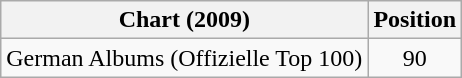<table class="wikitable">
<tr>
<th>Chart (2009)</th>
<th>Position</th>
</tr>
<tr>
<td>German Albums (Offizielle Top 100)</td>
<td style="text-align:center;">90</td>
</tr>
</table>
